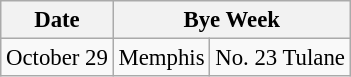<table class="wikitable" style="font-size:95%;">
<tr>
<th>Date</th>
<th colspan="3">Bye Week</th>
</tr>
<tr>
<td>October 29</td>
<td>Memphis</td>
<td>No. 23 Tulane</td>
</tr>
</table>
